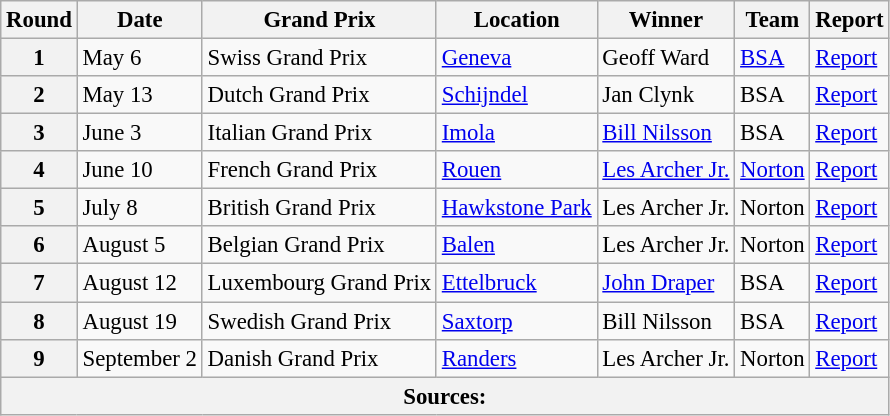<table class="wikitable" style="font-size: 95%;">
<tr>
<th align=center>Round</th>
<th align=center>Date</th>
<th align=center>Grand Prix</th>
<th align=center>Location</th>
<th align=center>Winner</th>
<th align=center>Team</th>
<th align=center>Report</th>
</tr>
<tr>
<th>1</th>
<td>May 6</td>
<td> Swiss Grand Prix</td>
<td><a href='#'>Geneva</a></td>
<td> Geoff Ward</td>
<td><a href='#'>BSA</a></td>
<td><a href='#'>Report</a></td>
</tr>
<tr>
<th>2</th>
<td>May 13</td>
<td> Dutch Grand Prix</td>
<td><a href='#'>Schijndel</a></td>
<td> Jan Clynk</td>
<td>BSA</td>
<td><a href='#'>Report</a></td>
</tr>
<tr>
<th>3</th>
<td>June 3</td>
<td> Italian Grand Prix</td>
<td><a href='#'>Imola</a></td>
<td> <a href='#'>Bill Nilsson</a></td>
<td>BSA</td>
<td><a href='#'>Report</a></td>
</tr>
<tr>
<th>4</th>
<td>June 10</td>
<td> French Grand Prix</td>
<td><a href='#'>Rouen</a></td>
<td> <a href='#'>Les Archer Jr.</a></td>
<td><a href='#'>Norton</a></td>
<td><a href='#'>Report</a></td>
</tr>
<tr>
<th>5</th>
<td>July 8</td>
<td> British Grand Prix</td>
<td><a href='#'>Hawkstone Park</a></td>
<td> Les Archer Jr.</td>
<td>Norton</td>
<td><a href='#'>Report</a></td>
</tr>
<tr>
<th>6</th>
<td>August 5</td>
<td> Belgian Grand Prix</td>
<td><a href='#'>Balen</a></td>
<td> Les Archer Jr.</td>
<td>Norton</td>
<td><a href='#'>Report</a></td>
</tr>
<tr>
<th>7</th>
<td>August 12</td>
<td> Luxembourg Grand Prix</td>
<td><a href='#'>Ettelbruck</a></td>
<td> <a href='#'>John Draper</a></td>
<td>BSA</td>
<td><a href='#'>Report</a></td>
</tr>
<tr>
<th>8</th>
<td>August 19</td>
<td> Swedish Grand Prix</td>
<td><a href='#'>Saxtorp</a></td>
<td> Bill Nilsson</td>
<td>BSA</td>
<td><a href='#'>Report</a></td>
</tr>
<tr>
<th>9</th>
<td>September 2</td>
<td> Danish Grand Prix</td>
<td><a href='#'>Randers</a></td>
<td> Les Archer Jr.</td>
<td>Norton</td>
<td><a href='#'>Report</a></td>
</tr>
<tr>
<th colspan=8>Sources:</th>
</tr>
</table>
